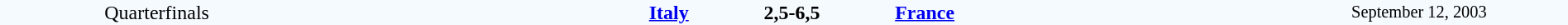<table style="width: 100%; background:#F5FAFF;" cellspacing="0">
<tr>
<td align=center rowspan=3 width=20%>Quarterfinals</td>
</tr>
<tr>
<td width=24% align=right><strong><a href='#'>Italy</a></strong></td>
<td align=center width=13%><strong>2,5-6,5</strong></td>
<td width=24%><strong><a href='#'>France</a></strong></td>
<td style=font-size:85% rowspan=3 align=center>September 12, 2003</td>
</tr>
</table>
